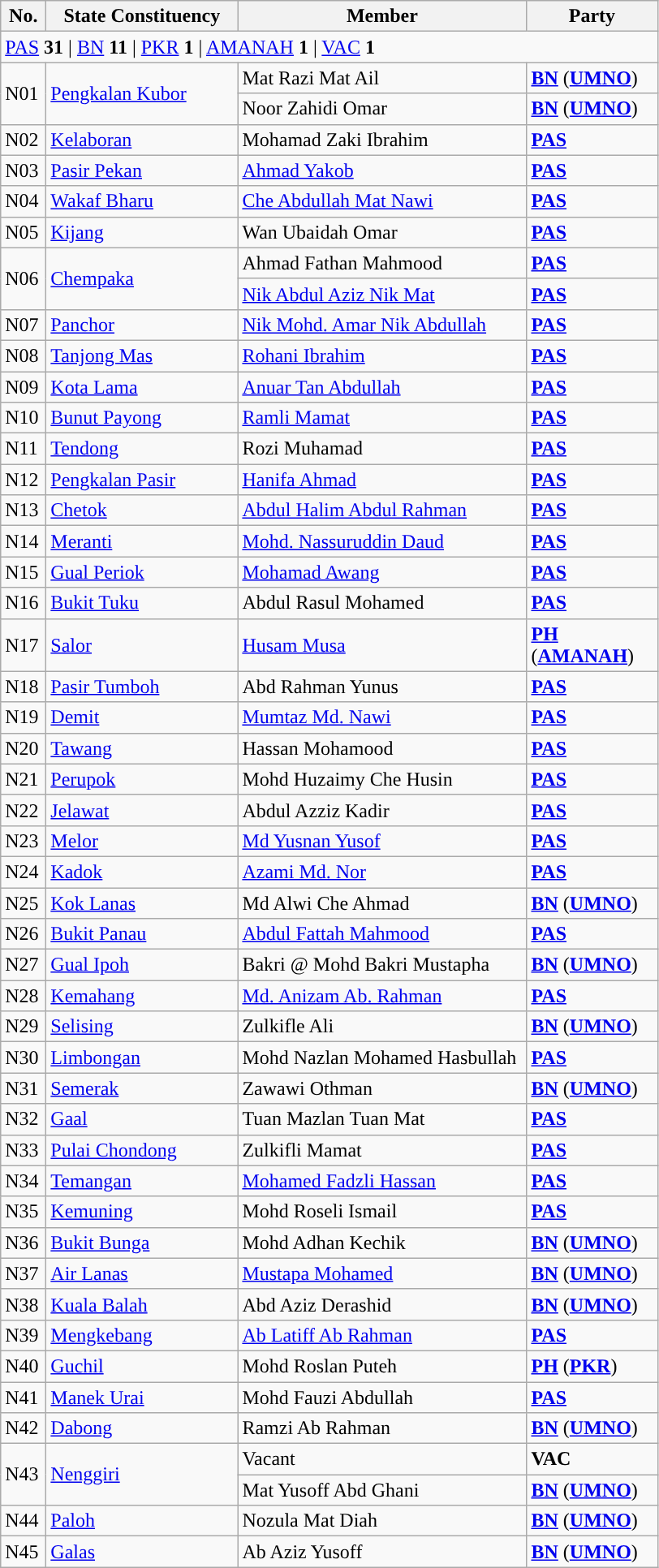<table class="wikitable sortable">
<tr>
<th style="width:30px;">No.</th>
<th style="width:150px;">State Constituency</th>
<th style="width:230px;">Member</th>
<th style="width:100px;">Party</th>
</tr>
<tr>
<td colspan="4"><a href='#'>PAS</a> <strong>31</strong> | <a href='#'>BN</a> <strong>11</strong> | <a href='#'>PKR</a> <strong>1</strong> | <a href='#'>AMANAH</a> <strong>1</strong> | <a href='#'>VAC</a> <strong>1</strong></td>
</tr>
<tr>
<td rowspan=2>N01</td>
<td rowspan=2><a href='#'>Pengkalan Kubor</a></td>
<td>Mat Razi Mat Ail </td>
<td><strong><a href='#'>BN</a></strong> (<strong><a href='#'>UMNO</a></strong>)</td>
</tr>
<tr>
<td>Noor Zahidi Omar </td>
<td><strong><a href='#'>BN</a></strong> (<strong><a href='#'>UMNO</a></strong>)</td>
</tr>
<tr>
<td>N02</td>
<td><a href='#'>Kelaboran</a></td>
<td>Mohamad Zaki Ibrahim</td>
<td><strong><a href='#'>PAS</a></strong></td>
</tr>
<tr>
<td>N03</td>
<td><a href='#'>Pasir Pekan</a></td>
<td><a href='#'>Ahmad Yakob</a></td>
<td><strong><a href='#'>PAS</a></strong></td>
</tr>
<tr>
<td>N04</td>
<td><a href='#'>Wakaf Bharu</a></td>
<td><a href='#'>Che Abdullah Mat Nawi</a></td>
<td><strong><a href='#'>PAS</a></strong></td>
</tr>
<tr>
<td>N05</td>
<td><a href='#'>Kijang</a></td>
<td>Wan Ubaidah Omar</td>
<td><strong><a href='#'>PAS</a></strong></td>
</tr>
<tr>
<td rowspan=2>N06</td>
<td rowspan=2><a href='#'>Chempaka</a></td>
<td>Ahmad Fathan Mahmood </td>
<td><strong><a href='#'>PAS</a></strong></td>
</tr>
<tr>
<td><a href='#'>Nik Abdul Aziz Nik Mat</a> </td>
<td><strong><a href='#'>PAS</a></strong></td>
</tr>
<tr>
<td>N07</td>
<td><a href='#'>Panchor</a></td>
<td><a href='#'>Nik Mohd. Amar Nik Abdullah</a></td>
<td><strong><a href='#'>PAS</a></strong></td>
</tr>
<tr>
<td>N08</td>
<td><a href='#'>Tanjong Mas</a></td>
<td><a href='#'>Rohani Ibrahim</a></td>
<td><strong><a href='#'>PAS</a></strong></td>
</tr>
<tr>
<td>N09</td>
<td><a href='#'>Kota Lama</a></td>
<td><a href='#'>Anuar Tan Abdullah</a></td>
<td><strong><a href='#'>PAS</a></strong></td>
</tr>
<tr>
<td>N10</td>
<td><a href='#'>Bunut Payong</a></td>
<td><a href='#'>Ramli Mamat</a></td>
<td><strong><a href='#'>PAS</a></strong></td>
</tr>
<tr>
<td>N11</td>
<td><a href='#'>Tendong</a></td>
<td>Rozi Muhamad</td>
<td><strong><a href='#'>PAS</a></strong></td>
</tr>
<tr>
<td>N12</td>
<td><a href='#'>Pengkalan Pasir</a></td>
<td><a href='#'>Hanifa Ahmad</a></td>
<td><strong><a href='#'>PAS</a></strong></td>
</tr>
<tr>
<td>N13</td>
<td><a href='#'>Chetok</a></td>
<td><a href='#'>Abdul Halim Abdul Rahman</a></td>
<td><strong><a href='#'>PAS</a></strong></td>
</tr>
<tr>
<td>N14</td>
<td><a href='#'>Meranti</a></td>
<td><a href='#'>Mohd. Nassuruddin Daud</a></td>
<td><strong><a href='#'>PAS</a></strong></td>
</tr>
<tr>
<td>N15</td>
<td><a href='#'>Gual Periok</a></td>
<td><a href='#'>Mohamad Awang</a></td>
<td><strong><a href='#'>PAS</a></strong></td>
</tr>
<tr>
<td>N16</td>
<td><a href='#'>Bukit Tuku</a></td>
<td>Abdul Rasul Mohamed</td>
<td><strong><a href='#'>PAS</a></strong></td>
</tr>
<tr>
<td>N17</td>
<td><a href='#'>Salor</a></td>
<td><a href='#'>Husam Musa</a></td>
<td><strong><a href='#'>PH</a></strong> (<strong><a href='#'>AMANAH</a></strong>)</td>
</tr>
<tr>
<td>N18</td>
<td><a href='#'>Pasir Tumboh</a></td>
<td>Abd Rahman Yunus</td>
<td><strong><a href='#'>PAS</a></strong></td>
</tr>
<tr>
<td>N19</td>
<td><a href='#'>Demit</a></td>
<td><a href='#'>Mumtaz Md. Nawi</a></td>
<td><strong><a href='#'>PAS</a></strong></td>
</tr>
<tr>
<td>N20</td>
<td><a href='#'>Tawang</a></td>
<td>Hassan Mohamood</td>
<td><strong><a href='#'>PAS</a></strong></td>
</tr>
<tr>
<td>N21</td>
<td><a href='#'>Perupok</a></td>
<td>Mohd Huzaimy Che Husin</td>
<td><strong><a href='#'>PAS</a></strong></td>
</tr>
<tr>
<td>N22</td>
<td><a href='#'>Jelawat</a></td>
<td>Abdul Azziz Kadir</td>
<td><strong><a href='#'>PAS</a></strong></td>
</tr>
<tr>
<td>N23</td>
<td><a href='#'>Melor</a></td>
<td><a href='#'>Md Yusnan Yusof</a></td>
<td><strong><a href='#'>PAS</a></strong></td>
</tr>
<tr>
<td>N24</td>
<td><a href='#'>Kadok</a></td>
<td><a href='#'>Azami Md. Nor</a></td>
<td><strong><a href='#'>PAS</a></strong></td>
</tr>
<tr>
<td>N25</td>
<td><a href='#'>Kok Lanas</a></td>
<td>Md Alwi Che Ahmad</td>
<td><strong><a href='#'>BN</a></strong> (<strong><a href='#'>UMNO</a></strong>)</td>
</tr>
<tr>
<td>N26</td>
<td><a href='#'>Bukit Panau</a></td>
<td><a href='#'>Abdul Fattah Mahmood</a></td>
<td><strong><a href='#'>PAS</a></strong></td>
</tr>
<tr>
<td>N27</td>
<td><a href='#'>Gual Ipoh</a></td>
<td>Bakri @ Mohd Bakri Mustapha</td>
<td><strong><a href='#'>BN</a></strong> (<strong><a href='#'>UMNO</a></strong>)</td>
</tr>
<tr>
<td>N28</td>
<td><a href='#'>Kemahang</a></td>
<td><a href='#'>Md. Anizam Ab. Rahman</a></td>
<td><strong><a href='#'>PAS</a></strong></td>
</tr>
<tr>
<td>N29</td>
<td><a href='#'>Selising</a></td>
<td>Zulkifle Ali</td>
<td><strong><a href='#'>BN</a></strong> (<strong><a href='#'>UMNO</a></strong>)</td>
</tr>
<tr>
<td>N30</td>
<td><a href='#'>Limbongan</a></td>
<td>Mohd Nazlan Mohamed Hasbullah</td>
<td><strong><a href='#'>PAS</a></strong></td>
</tr>
<tr>
<td>N31</td>
<td><a href='#'>Semerak</a></td>
<td>Zawawi Othman</td>
<td><strong><a href='#'>BN</a></strong> (<strong><a href='#'>UMNO</a></strong>)</td>
</tr>
<tr>
<td>N32</td>
<td><a href='#'>Gaal</a></td>
<td>Tuan Mazlan Tuan Mat</td>
<td><strong><a href='#'>PAS</a></strong></td>
</tr>
<tr>
<td>N33</td>
<td><a href='#'>Pulai Chondong</a></td>
<td>Zulkifli Mamat</td>
<td><strong><a href='#'>PAS</a></strong></td>
</tr>
<tr>
<td>N34</td>
<td><a href='#'>Temangan</a></td>
<td><a href='#'>Mohamed Fadzli Hassan</a></td>
<td><strong><a href='#'>PAS</a></strong></td>
</tr>
<tr>
<td>N35</td>
<td><a href='#'>Kemuning</a></td>
<td>Mohd Roseli Ismail</td>
<td><strong><a href='#'>PAS</a></strong></td>
</tr>
<tr>
<td>N36</td>
<td><a href='#'>Bukit Bunga</a></td>
<td>Mohd Adhan Kechik</td>
<td><strong><a href='#'>BN</a></strong> (<strong><a href='#'>UMNO</a></strong>)</td>
</tr>
<tr>
<td>N37</td>
<td><a href='#'>Air Lanas</a></td>
<td><a href='#'>Mustapa Mohamed</a></td>
<td><strong><a href='#'>BN</a></strong> (<strong><a href='#'>UMNO</a></strong>)</td>
</tr>
<tr>
<td>N38</td>
<td><a href='#'>Kuala Balah</a></td>
<td>Abd Aziz Derashid</td>
<td><strong><a href='#'>BN</a></strong> (<strong><a href='#'>UMNO</a></strong>)</td>
</tr>
<tr>
<td>N39</td>
<td><a href='#'>Mengkebang</a></td>
<td><a href='#'>Ab Latiff Ab Rahman</a></td>
<td><strong><a href='#'>PAS</a></strong></td>
</tr>
<tr>
<td>N40</td>
<td><a href='#'>Guchil</a></td>
<td>Mohd Roslan Puteh</td>
<td><strong><a href='#'>PH</a></strong> (<strong><a href='#'>PKR</a></strong>)</td>
</tr>
<tr>
<td>N41</td>
<td><a href='#'>Manek Urai</a></td>
<td>Mohd Fauzi Abdullah</td>
<td><strong><a href='#'>PAS</a></strong></td>
</tr>
<tr>
<td>N42</td>
<td><a href='#'>Dabong</a></td>
<td>Ramzi Ab Rahman</td>
<td><strong><a href='#'>BN</a></strong> (<strong><a href='#'>UMNO</a></strong>)</td>
</tr>
<tr>
<td rowspan=2>N43</td>
<td rowspan=2><a href='#'>Nenggiri</a></td>
<td>Vacant </td>
<td><strong>VAC</strong></td>
</tr>
<tr>
<td>Mat Yusoff Abd Ghani </td>
<td><strong><a href='#'>BN</a></strong> (<strong><a href='#'>UMNO</a></strong>)</td>
</tr>
<tr>
<td>N44</td>
<td><a href='#'>Paloh</a></td>
<td>Nozula Mat Diah</td>
<td><strong><a href='#'>BN</a></strong> (<strong><a href='#'>UMNO</a></strong>)</td>
</tr>
<tr>
<td>N45</td>
<td><a href='#'>Galas</a></td>
<td>Ab Aziz Yusoff</td>
<td><strong><a href='#'>BN</a></strong> (<strong><a href='#'>UMNO</a></strong>)</td>
</tr>
</table>
